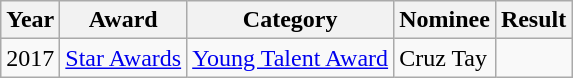<table class="wikitable">
<tr>
<th>Year</th>
<th>Award</th>
<th>Category</th>
<th>Nominee</th>
<th>Result</th>
</tr>
<tr>
<td>2017</td>
<td><a href='#'>Star Awards</a></td>
<td><a href='#'>Young Talent Award</a></td>
<td>Cruz Tay</td>
<td></td>
</tr>
</table>
